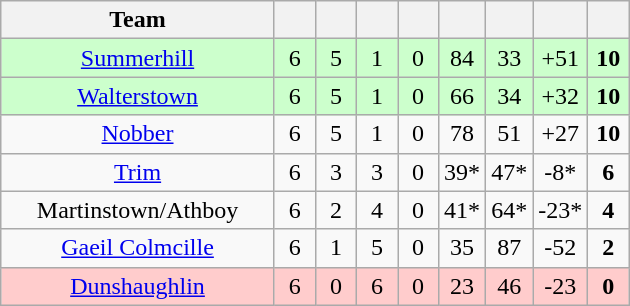<table class="wikitable" style="text-align:center">
<tr>
<th style="width:175px;">Team</th>
<th width="20"></th>
<th width="20"></th>
<th width="20"></th>
<th width="20"></th>
<th width="20"></th>
<th width="20"></th>
<th width="20"></th>
<th width="20"></th>
</tr>
<tr style="background:#cfc;">
<td><a href='#'>Summerhill</a></td>
<td>6</td>
<td>5</td>
<td>1</td>
<td>0</td>
<td>84</td>
<td>33</td>
<td>+51</td>
<td><strong>10</strong></td>
</tr>
<tr style="background:#cfc;">
<td><a href='#'>Walterstown</a></td>
<td>6</td>
<td>5</td>
<td>1</td>
<td>0</td>
<td>66</td>
<td>34</td>
<td>+32</td>
<td><strong>10</strong></td>
</tr>
<tr>
<td><a href='#'>Nobber</a></td>
<td>6</td>
<td>5</td>
<td>1</td>
<td>0</td>
<td>78</td>
<td>51</td>
<td>+27</td>
<td><strong>10</strong></td>
</tr>
<tr>
<td><a href='#'>Trim</a></td>
<td>6</td>
<td>3</td>
<td>3</td>
<td>0</td>
<td>39*</td>
<td>47*</td>
<td>-8*</td>
<td><strong>6</strong></td>
</tr>
<tr>
<td>Martinstown/Athboy</td>
<td>6</td>
<td>2</td>
<td>4</td>
<td>0</td>
<td>41*</td>
<td>64*</td>
<td>-23*</td>
<td><strong>4</strong></td>
</tr>
<tr>
<td><a href='#'>Gaeil Colmcille</a></td>
<td>6</td>
<td>1</td>
<td>5</td>
<td>0</td>
<td>35</td>
<td>87</td>
<td>-52</td>
<td><strong>2</strong></td>
</tr>
<tr style="background:#fcc;">
<td><a href='#'>Dunshaughlin</a></td>
<td>6</td>
<td>0</td>
<td>6</td>
<td>0</td>
<td>23</td>
<td>46</td>
<td>-23</td>
<td><strong>0</strong></td>
</tr>
</table>
